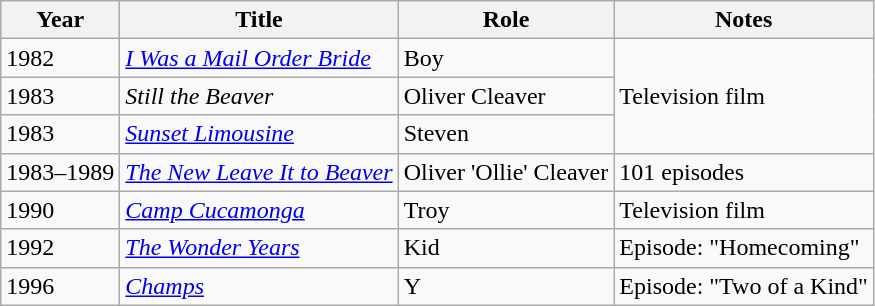<table class="wikitable sortable">
<tr>
<th>Year</th>
<th>Title</th>
<th>Role</th>
<th>Notes</th>
</tr>
<tr>
<td>1982</td>
<td><em><a href='#'>I Was a Mail Order Bride</a></em></td>
<td>Boy</td>
<td rowspan="3">Television film</td>
</tr>
<tr>
<td>1983</td>
<td><em>Still the Beaver</em></td>
<td>Oliver Cleaver</td>
</tr>
<tr>
<td>1983</td>
<td><em><a href='#'>Sunset Limousine</a></em></td>
<td>Steven</td>
</tr>
<tr>
<td>1983–1989</td>
<td><em><a href='#'>The New Leave It to Beaver</a></em></td>
<td>Oliver 'Ollie' Cleaver</td>
<td>101 episodes</td>
</tr>
<tr>
<td>1990</td>
<td><em><a href='#'>Camp Cucamonga</a></em></td>
<td>Troy</td>
<td>Television film</td>
</tr>
<tr>
<td>1992</td>
<td><em><a href='#'>The Wonder Years</a></em></td>
<td>Kid</td>
<td>Episode: "Homecoming"</td>
</tr>
<tr>
<td>1996</td>
<td><a href='#'><em>Champs</em></a></td>
<td>Y</td>
<td>Episode: "Two of a Kind"</td>
</tr>
</table>
